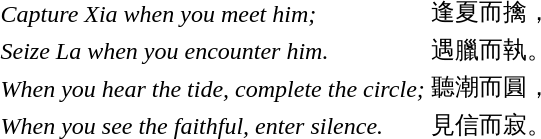<table>
<tr>
<td><em>Capture Xia when you meet him;</em></td>
<td>逢夏而擒，</td>
</tr>
<tr>
<td><em>Seize La when you encounter him.</em></td>
<td>遇臘而執。</td>
</tr>
<tr>
<td><em>When you hear the tide, complete the circle;</em></td>
<td>聽潮而圓，</td>
</tr>
<tr>
<td><em>When you see the faithful, enter silence.</em></td>
<td>見信而寂。</td>
</tr>
</table>
